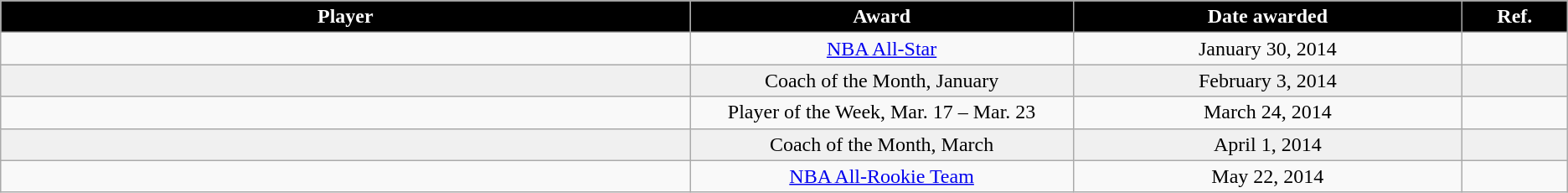<table class="wikitable sortable sortable" style="text-align: center">
<tr>
<th style="background:#000; color:#FFF" width="9%">Player</th>
<th style="background:#000; color:#FFF" width="5%">Award</th>
<th style="background:#000; color:#FFF" width="5%">Date awarded</th>
<th style="background:#000; color:#FFF" width="1%" class="unsortable">Ref.</th>
</tr>
<tr>
<td></td>
<td><a href='#'>NBA All-Star</a></td>
<td>January 30, 2014</td>
<td></td>
</tr>
<tr style="background:#f0f0f0;">
<td></td>
<td>Coach of the Month, January</td>
<td>February 3, 2014</td>
<td></td>
</tr>
<tr>
<td></td>
<td>Player of the Week, Mar. 17 – Mar. 23</td>
<td>March 24, 2014</td>
<td></td>
</tr>
<tr style="background:#f0f0f0;">
<td></td>
<td>Coach of the Month, March</td>
<td>April 1, 2014</td>
<td></td>
</tr>
<tr>
<td></td>
<td><a href='#'>NBA All-Rookie Team</a></td>
<td>May 22, 2014</td>
<td></td>
</tr>
</table>
